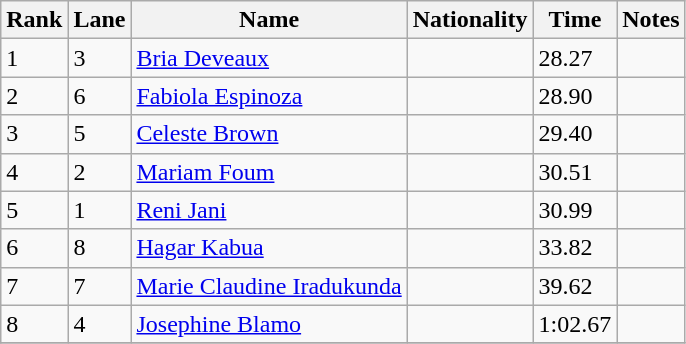<table class="wikitable">
<tr>
<th>Rank</th>
<th>Lane</th>
<th>Name</th>
<th>Nationality</th>
<th>Time</th>
<th>Notes</th>
</tr>
<tr>
<td>1</td>
<td>3</td>
<td><a href='#'>Bria Deveaux</a></td>
<td></td>
<td>28.27</td>
<td></td>
</tr>
<tr>
<td>2</td>
<td>6</td>
<td><a href='#'>Fabiola Espinoza</a></td>
<td></td>
<td>28.90</td>
<td></td>
</tr>
<tr>
<td>3</td>
<td>5</td>
<td><a href='#'>Celeste Brown</a></td>
<td></td>
<td>29.40</td>
<td></td>
</tr>
<tr>
<td>4</td>
<td>2</td>
<td><a href='#'>Mariam Foum</a></td>
<td></td>
<td>30.51</td>
<td></td>
</tr>
<tr>
<td>5</td>
<td>1</td>
<td><a href='#'>Reni Jani</a></td>
<td></td>
<td>30.99</td>
<td></td>
</tr>
<tr>
<td>6</td>
<td>8</td>
<td><a href='#'>Hagar Kabua</a></td>
<td></td>
<td>33.82</td>
<td></td>
</tr>
<tr>
<td>7</td>
<td>7</td>
<td><a href='#'>Marie Claudine Iradukunda</a></td>
<td></td>
<td>39.62</td>
<td></td>
</tr>
<tr>
<td>8</td>
<td>4</td>
<td><a href='#'>Josephine Blamo</a></td>
<td></td>
<td>1:02.67</td>
<td></td>
</tr>
<tr>
</tr>
</table>
